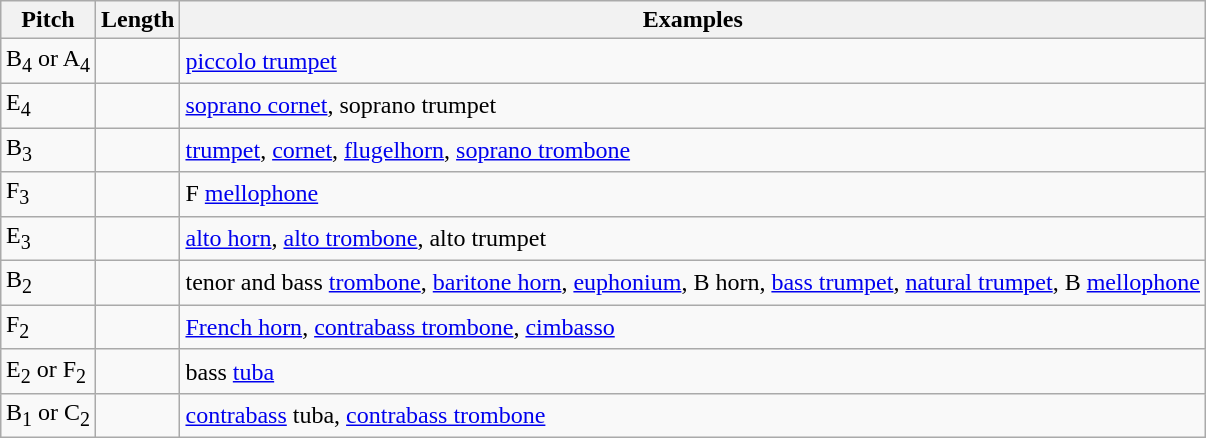<table class="wikitable" style="margin:1em auto;">
<tr>
<th>Pitch</th>
<th>Length</th>
<th>Examples</th>
</tr>
<tr>
<td>B<sub>4</sub> or A<sub>4</sub></td>
<td></td>
<td><a href='#'>piccolo trumpet</a></td>
</tr>
<tr>
<td>E<sub>4</sub></td>
<td></td>
<td><a href='#'>soprano cornet</a>, soprano trumpet</td>
</tr>
<tr>
<td>B<sub>3</sub></td>
<td></td>
<td><a href='#'>trumpet</a>, <a href='#'>cornet</a>, <a href='#'>flugelhorn</a>, <a href='#'>soprano trombone</a></td>
</tr>
<tr>
<td>F<sub>3</sub></td>
<td></td>
<td>F <a href='#'>mellophone</a></td>
</tr>
<tr>
<td>E<sub>3</sub></td>
<td></td>
<td><a href='#'>alto horn</a>, <a href='#'>alto trombone</a>, alto trumpet</td>
</tr>
<tr>
<td>B<sub>2</sub></td>
<td></td>
<td>tenor and bass <a href='#'>trombone</a>, <a href='#'>baritone horn</a>, <a href='#'>euphonium</a>, B horn, <a href='#'>bass trumpet</a>, <a href='#'>natural trumpet</a>, B <a href='#'>mellophone</a></td>
</tr>
<tr>
<td>F<sub>2</sub></td>
<td></td>
<td><a href='#'>French horn</a>, <a href='#'>contrabass trombone</a>, <a href='#'>cimbasso</a></td>
</tr>
<tr>
<td>E<sub>2</sub> or F<sub>2</sub></td>
<td></td>
<td>bass <a href='#'>tuba</a></td>
</tr>
<tr>
<td>B<sub>1</sub> or C<sub>2</sub></td>
<td></td>
<td><a href='#'>contrabass</a> tuba, <a href='#'>contrabass trombone</a></td>
</tr>
</table>
